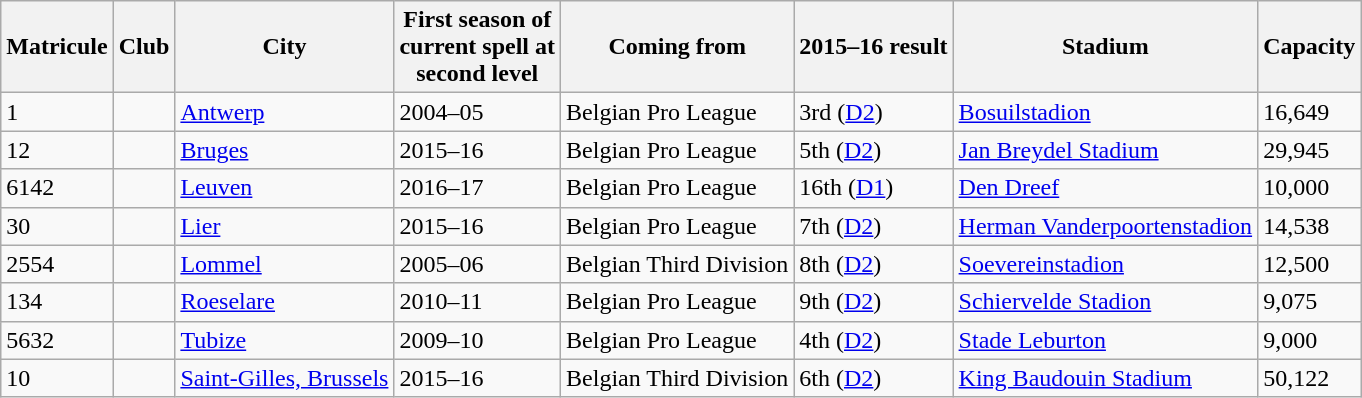<table class="wikitable sortable">
<tr>
<th>Matricule</th>
<th>Club</th>
<th>City</th>
<th>First season of <br> current spell at <br> second level</th></th>
<th>Coming from</th>
<th>2015–16 result</th>
<th>Stadium</th>
<th>Capacity</th>
</tr>
<tr>
<td>1</td>
<td></td>
<td><a href='#'>Antwerp</a></td>
<td>2004–05</td>
<td>Belgian Pro League</td>
<td>3rd (<a href='#'>D2</a>)</td>
<td><a href='#'>Bosuilstadion</a></td>
<td>16,649</td>
</tr>
<tr>
<td>12</td>
<td></td>
<td><a href='#'>Bruges</a></td>
<td>2015–16</td>
<td>Belgian Pro League</td>
<td>5th (<a href='#'>D2</a>)</td>
<td><a href='#'>Jan Breydel Stadium</a></td>
<td>29,945</td>
</tr>
<tr>
<td>6142</td>
<td></td>
<td><a href='#'>Leuven</a></td>
<td>2016–17</td>
<td>Belgian Pro League</td>
<td>16th (<a href='#'>D1</a>)</td>
<td><a href='#'>Den Dreef</a></td>
<td>10,000</td>
</tr>
<tr>
<td>30</td>
<td></td>
<td><a href='#'>Lier</a></td>
<td>2015–16</td>
<td>Belgian Pro League</td>
<td>7th (<a href='#'>D2</a>)</td>
<td><a href='#'>Herman Vanderpoortenstadion</a></td>
<td>14,538</td>
</tr>
<tr>
<td>2554</td>
<td></td>
<td><a href='#'>Lommel</a></td>
<td>2005–06</td>
<td>Belgian Third Division</td>
<td>8th (<a href='#'>D2</a>)</td>
<td><a href='#'>Soevereinstadion</a></td>
<td>12,500</td>
</tr>
<tr>
<td>134</td>
<td></td>
<td><a href='#'>Roeselare</a></td>
<td>2010–11</td>
<td>Belgian Pro League</td>
<td>9th (<a href='#'>D2</a>)</td>
<td><a href='#'>Schiervelde Stadion</a></td>
<td>9,075</td>
</tr>
<tr>
<td>5632</td>
<td></td>
<td><a href='#'>Tubize</a></td>
<td>2009–10</td>
<td>Belgian Pro League</td>
<td>4th (<a href='#'>D2</a>)</td>
<td><a href='#'>Stade Leburton</a></td>
<td>9,000</td>
</tr>
<tr>
<td>10</td>
<td></td>
<td><a href='#'>Saint-Gilles, Brussels</a></td>
<td>2015–16</td>
<td>Belgian Third Division</td>
<td>6th (<a href='#'>D2</a>)</td>
<td><a href='#'>King Baudouin Stadium</a></td>
<td>50,122</td>
</tr>
</table>
